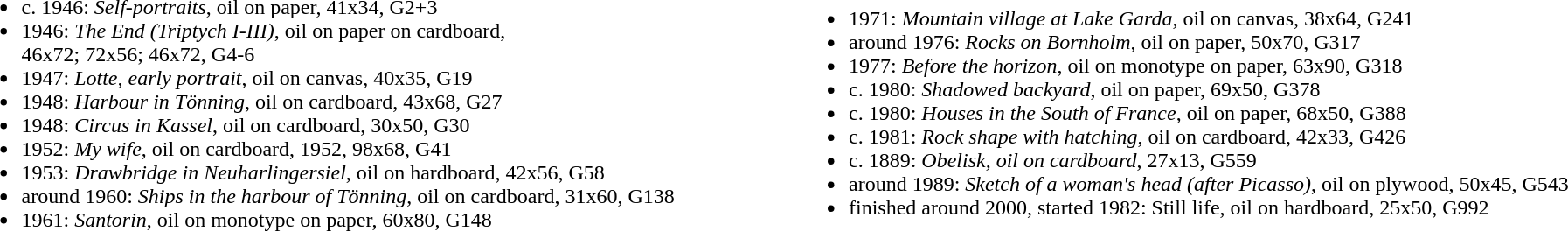<table class="toptextcells" style="width:100%;">
<tr>
<td style="width:50%;"><br><ul><li>c. 1946: <em>Self-portraits</em>, oil on paper, 41x34, G2+3</li><li>1946: <em>The End (Triptych I-III)</em>, oil on paper on cardboard,<br> 46x72; 72x56; 46x72, G4-6</li><li>1947: <em>Lotte, early portrait</em>, oil on canvas, 40x35, G19</li><li>1948: <em>Harbour in Tönning</em>, oil on cardboard, 43x68, G27</li><li>1948: <em>Circus in Kassel</em>, oil on cardboard, 30x50, G30</li><li>1952: <em>My wife</em>, oil on cardboard, 1952, 98x68, G41</li><li>1953: <em>Drawbridge in Neuharlingersiel</em>, oil on hardboard, 42x56, G58</li><li>around 1960: <em>Ships in the harbour of Tönning</em>, oil on cardboard, 31x60, G138</li><li>1961: <em>Santorin</em>, oil on monotype on paper, 60x80, G148</li></ul></td>
<td><br><ul><li>1971: <em>Mountain village at Lake Garda</em>, oil on canvas, 38x64, G241</li><li>around 1976: <em>Rocks on Bornholm</em>, oil on paper, 50x70, G317</li><li>1977: <em>Before the horizon</em>, oil on monotype on paper, 63x90, G318</li><li>c. 1980: <em>Shadowed backyard</em>, oil on paper, 69x50, G378</li><li>c. 1980: <em>Houses in the South of France</em>, oil on paper, 68x50, G388</li><li>c. 1981: <em>Rock shape with hatching</em>, oil on cardboard, 42x33, G426</li><li>c. 1889: <em>Obelisk, oil on cardboard</em>, 27x13, G559</li><li>around 1989: <em>Sketch of a woman's head (after Picasso)</em>, oil on plywood, 50x45, G543</li><li>finished around 2000, started 1982: Still life, oil on hardboard, 25x50, G992</li></ul></td>
</tr>
</table>
